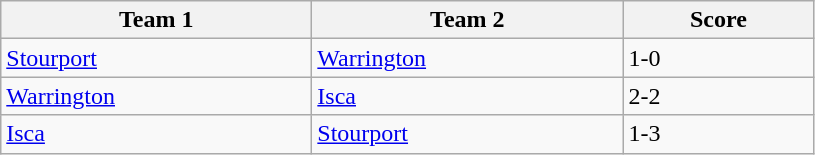<table class="wikitable" style="font-size: 100%">
<tr>
<th width=200>Team 1</th>
<th width=200>Team 2</th>
<th width=120>Score</th>
</tr>
<tr>
<td><a href='#'>Stourport</a></td>
<td><a href='#'>Warrington</a></td>
<td>1-0</td>
</tr>
<tr>
<td><a href='#'>Warrington</a></td>
<td><a href='#'>Isca</a></td>
<td>2-2</td>
</tr>
<tr>
<td><a href='#'>Isca</a></td>
<td><a href='#'>Stourport</a></td>
<td>1-3</td>
</tr>
</table>
